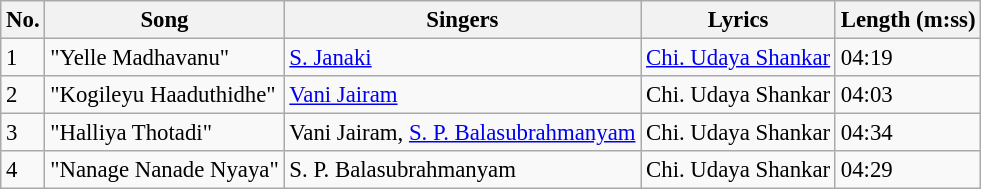<table class="wikitable" style="font-size:95%;">
<tr>
<th>No.</th>
<th>Song</th>
<th>Singers</th>
<th>Lyrics</th>
<th>Length (m:ss)</th>
</tr>
<tr>
<td>1</td>
<td>"Yelle Madhavanu"</td>
<td><a href='#'>S. Janaki</a></td>
<td><a href='#'>Chi. Udaya Shankar</a></td>
<td>04:19</td>
</tr>
<tr>
<td>2</td>
<td>"Kogileyu Haaduthidhe"</td>
<td><a href='#'>Vani Jairam</a></td>
<td>Chi. Udaya Shankar</td>
<td>04:03</td>
</tr>
<tr>
<td>3</td>
<td>"Halliya Thotadi"</td>
<td>Vani Jairam, <a href='#'>S. P. Balasubrahmanyam</a></td>
<td>Chi. Udaya Shankar</td>
<td>04:34</td>
</tr>
<tr>
<td>4</td>
<td>"Nanage Nanade Nyaya"</td>
<td>S. P. Balasubrahmanyam</td>
<td>Chi. Udaya Shankar</td>
<td>04:29</td>
</tr>
</table>
